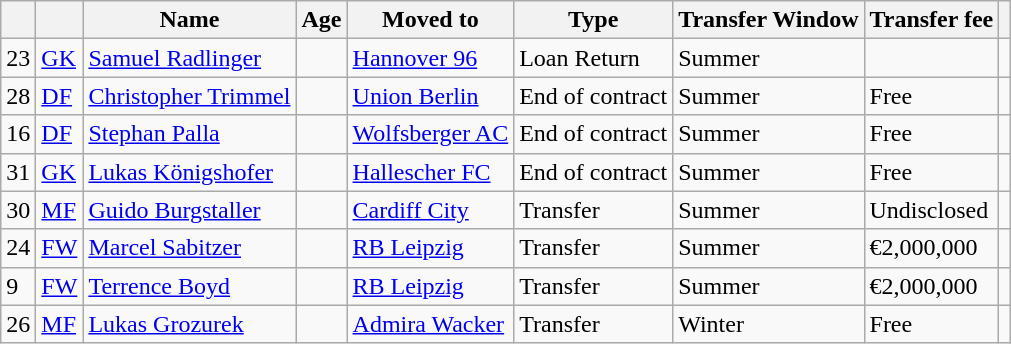<table class="wikitable">
<tr>
<th></th>
<th></th>
<th>Name</th>
<th>Age</th>
<th>Moved to</th>
<th>Type</th>
<th>Transfer Window</th>
<th>Transfer fee</th>
<th></th>
</tr>
<tr>
<td>23</td>
<td><a href='#'>GK</a></td>
<td> <a href='#'>Samuel Radlinger</a></td>
<td></td>
<td> <a href='#'>Hannover 96</a></td>
<td>Loan Return</td>
<td>Summer</td>
<td></td>
<td></td>
</tr>
<tr>
<td>28</td>
<td><a href='#'>DF</a></td>
<td> <a href='#'>Christopher Trimmel</a></td>
<td></td>
<td> <a href='#'>Union Berlin</a></td>
<td>End of contract</td>
<td>Summer</td>
<td>Free</td>
<td></td>
</tr>
<tr>
<td>16</td>
<td><a href='#'>DF</a></td>
<td> <a href='#'>Stephan Palla</a></td>
<td></td>
<td> <a href='#'>Wolfsberger AC</a></td>
<td>End of contract</td>
<td>Summer</td>
<td>Free</td>
<td></td>
</tr>
<tr>
<td>31</td>
<td><a href='#'>GK</a></td>
<td> <a href='#'>Lukas Königshofer</a></td>
<td></td>
<td> <a href='#'>Hallescher FC</a></td>
<td>End of contract</td>
<td>Summer</td>
<td>Free</td>
<td></td>
</tr>
<tr>
<td>30</td>
<td><a href='#'>MF</a></td>
<td> <a href='#'>Guido Burgstaller</a></td>
<td></td>
<td> <a href='#'>Cardiff City</a></td>
<td>Transfer</td>
<td>Summer</td>
<td>Undisclosed</td>
<td></td>
</tr>
<tr>
<td>24</td>
<td><a href='#'>FW</a></td>
<td> <a href='#'>Marcel Sabitzer</a></td>
<td></td>
<td> <a href='#'>RB Leipzig</a></td>
<td>Transfer</td>
<td>Summer</td>
<td>€2,000,000</td>
<td></td>
</tr>
<tr>
<td>9</td>
<td><a href='#'>FW</a></td>
<td> <a href='#'>Terrence Boyd</a></td>
<td></td>
<td> <a href='#'>RB Leipzig</a></td>
<td>Transfer</td>
<td>Summer</td>
<td>€2,000,000</td>
<td></td>
</tr>
<tr>
<td>26</td>
<td><a href='#'>MF</a></td>
<td> <a href='#'>Lukas Grozurek</a></td>
<td></td>
<td> <a href='#'>Admira Wacker</a></td>
<td>Transfer</td>
<td>Winter</td>
<td>Free</td>
<td></td>
</tr>
</table>
